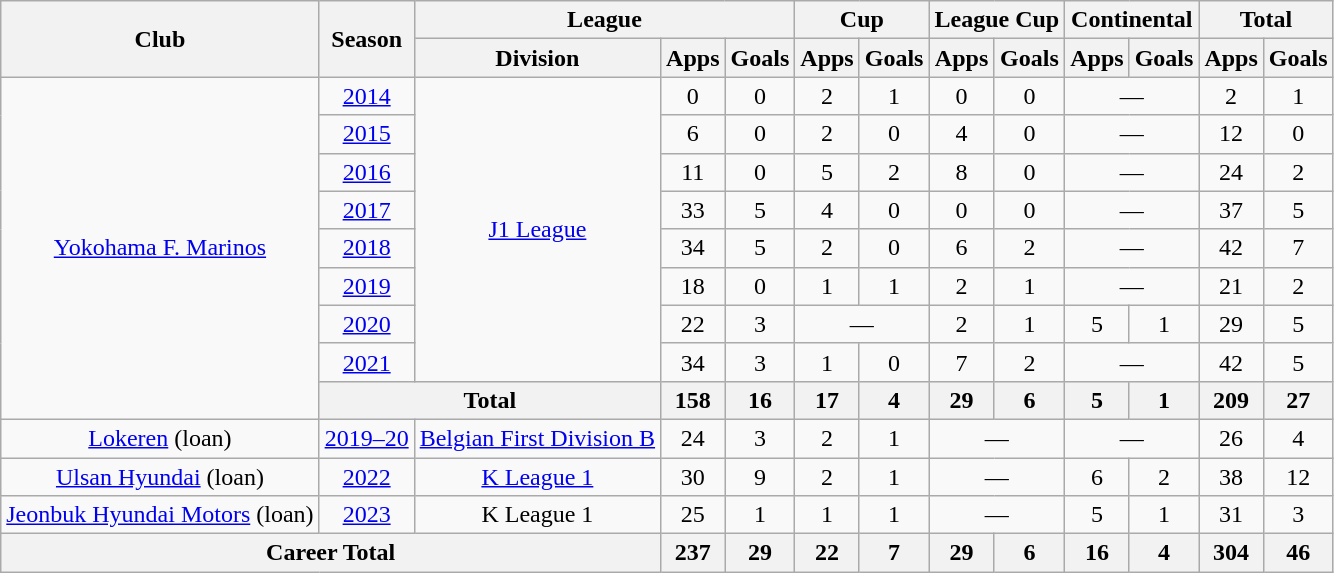<table class="wikitable" style="text-align:center;">
<tr>
<th rowspan=2>Club</th>
<th rowspan=2>Season</th>
<th colspan=3>League</th>
<th colspan=2>Cup</th>
<th colspan=2>League Cup</th>
<th colspan=2>Continental</th>
<th colspan=2>Total</th>
</tr>
<tr>
<th>Division</th>
<th>Apps</th>
<th>Goals</th>
<th>Apps</th>
<th>Goals</th>
<th>Apps</th>
<th>Goals</th>
<th>Apps</th>
<th>Goals</th>
<th>Apps</th>
<th>Goals</th>
</tr>
<tr>
<td rowspan="9"><a href='#'>Yokohama F. Marinos</a></td>
<td><a href='#'>2014</a></td>
<td rowspan="8"><a href='#'>J1 League</a></td>
<td>0</td>
<td>0</td>
<td>2</td>
<td>1</td>
<td>0</td>
<td>0</td>
<td colspan="2">—</td>
<td>2</td>
<td>1</td>
</tr>
<tr>
<td><a href='#'>2015</a></td>
<td>6</td>
<td>0</td>
<td>2</td>
<td>0</td>
<td>4</td>
<td>0</td>
<td colspan="2">—</td>
<td>12</td>
<td>0</td>
</tr>
<tr>
<td><a href='#'>2016</a></td>
<td>11</td>
<td>0</td>
<td>5</td>
<td>2</td>
<td>8</td>
<td>0</td>
<td colspan="2">—</td>
<td>24</td>
<td>2</td>
</tr>
<tr>
<td><a href='#'>2017</a></td>
<td>33</td>
<td>5</td>
<td>4</td>
<td>0</td>
<td>0</td>
<td>0</td>
<td colspan="2">—</td>
<td>37</td>
<td>5</td>
</tr>
<tr>
<td><a href='#'>2018</a></td>
<td>34</td>
<td>5</td>
<td>2</td>
<td>0</td>
<td>6</td>
<td>2</td>
<td colspan="2">—</td>
<td>42</td>
<td>7</td>
</tr>
<tr>
<td><a href='#'>2019</a></td>
<td>18</td>
<td>0</td>
<td>1</td>
<td>1</td>
<td>2</td>
<td>1</td>
<td colspan="2">—</td>
<td>21</td>
<td>2</td>
</tr>
<tr>
<td><a href='#'>2020</a></td>
<td>22</td>
<td>3</td>
<td colspan="2">—</td>
<td>2</td>
<td>1</td>
<td>5</td>
<td>1</td>
<td>29</td>
<td>5</td>
</tr>
<tr>
<td><a href='#'>2021</a></td>
<td>34</td>
<td>3</td>
<td>1</td>
<td>0</td>
<td>7</td>
<td>2</td>
<td colspan="2">—</td>
<td>42</td>
<td>5</td>
</tr>
<tr>
<th colspan=2>Total</th>
<th>158</th>
<th>16</th>
<th>17</th>
<th>4</th>
<th>29</th>
<th>6</th>
<th>5</th>
<th>1</th>
<th>209</th>
<th>27</th>
</tr>
<tr>
<td><a href='#'>Lokeren</a> (loan)</td>
<td><a href='#'>2019–20</a></td>
<td><a href='#'>Belgian First Division B</a></td>
<td>24</td>
<td>3</td>
<td>2</td>
<td>1</td>
<td colspan="2">—</td>
<td colspan="2">—</td>
<td>26</td>
<td>4</td>
</tr>
<tr>
<td><a href='#'>Ulsan Hyundai</a> (loan)</td>
<td><a href='#'>2022</a></td>
<td><a href='#'>K League 1</a></td>
<td>30</td>
<td>9</td>
<td>2</td>
<td>1</td>
<td colspan="2">—</td>
<td>6</td>
<td>2</td>
<td>38</td>
<td>12</td>
</tr>
<tr>
<td><a href='#'>Jeonbuk Hyundai Motors</a> (loan)</td>
<td><a href='#'>2023</a></td>
<td>K League 1</td>
<td>25</td>
<td>1</td>
<td>1</td>
<td>1</td>
<td colspan="2">—</td>
<td>5</td>
<td>1</td>
<td>31</td>
<td>3</td>
</tr>
<tr>
<th colspan=3>Career Total</th>
<th>237</th>
<th>29</th>
<th>22</th>
<th>7</th>
<th>29</th>
<th>6</th>
<th>16</th>
<th>4</th>
<th>304</th>
<th>46</th>
</tr>
</table>
